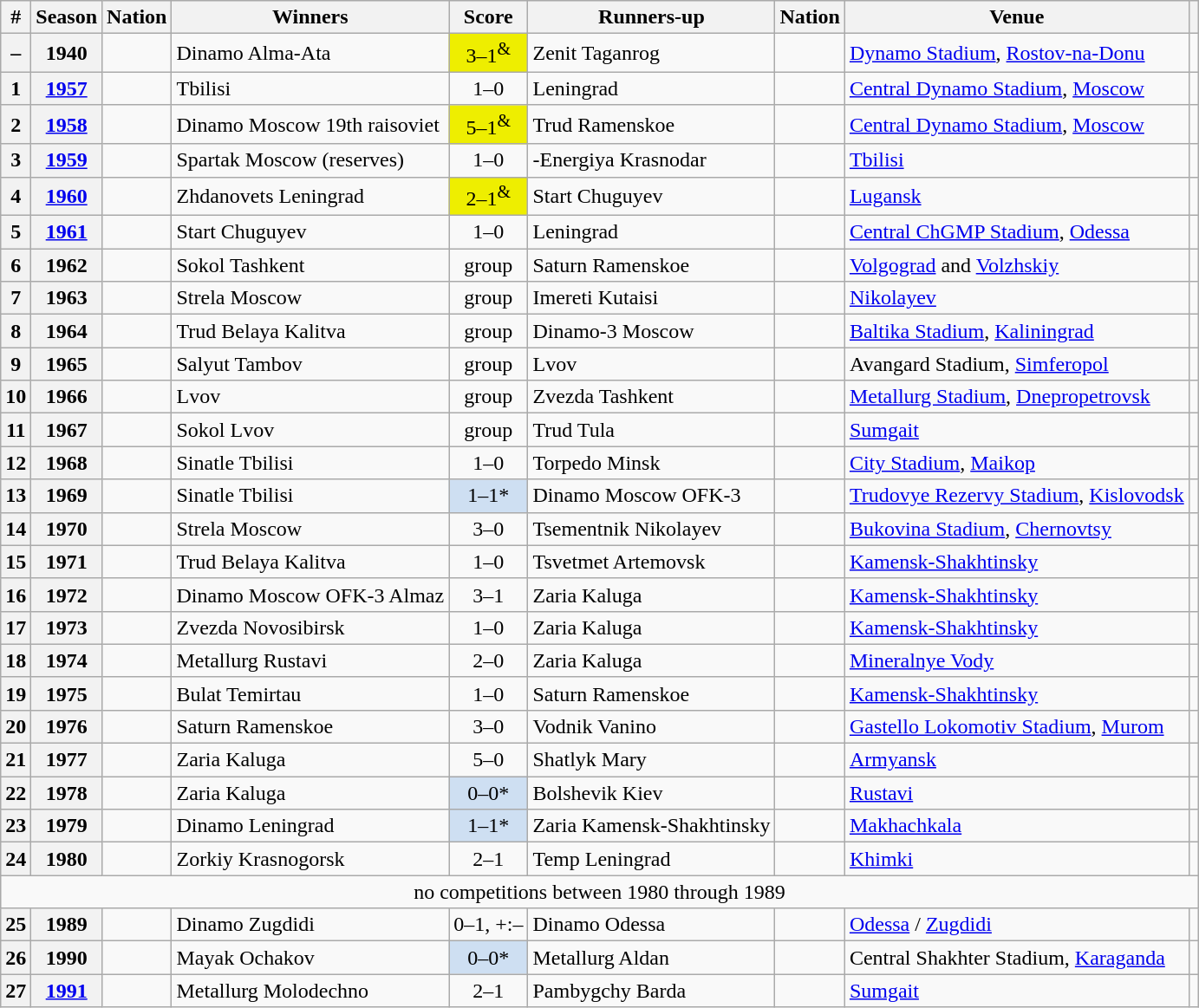<table class="wikitable plainrowheaders sortable">
<tr>
<th scope="col">#</th>
<th scope="col">Season</th>
<th scope="col">Nation</th>
<th scope="col">Winners</th>
<th scope="col">Score</th>
<th scope="col">Runners-up</th>
<th scope="col">Nation</th>
<th scope="col">Venue</th>
<th scope="col"></th>
</tr>
<tr>
<th scope="row" style="text-align:center">–</th>
<th scope="row" style="text-align:center">1940</th>
<td></td>
<td>Dinamo Alma-Ata</td>
<td align=center bgcolor="#EEEE00">3–1<sup>&</sup></td>
<td>Zenit Taganrog</td>
<td></td>
<td> <a href='#'>Dynamo Stadium</a>, <a href='#'>Rostov-na-Donu</a></td>
<td align=center></td>
</tr>
<tr>
<th scope="row" style="text-align:center">1</th>
<th scope="row" style="text-align:center"><a href='#'>1957</a></th>
<td></td>
<td> Tbilisi</td>
<td align=center>1–0</td>
<td> Leningrad</td>
<td></td>
<td> <a href='#'>Central Dynamo Stadium</a>, <a href='#'>Moscow</a></td>
<td align=center></td>
</tr>
<tr>
<th scope="row" style="text-align:center">2</th>
<th scope="row" style="text-align:center"><a href='#'>1958</a></th>
<td></td>
<td>Dinamo Moscow 19th raisoviet</td>
<td align=center bgcolor=EEEE00>5–1<sup>&</sup></td>
<td>Trud Ramenskoe</td>
<td></td>
<td> <a href='#'>Central Dynamo Stadium</a>, <a href='#'>Moscow</a></td>
<td align=center></td>
</tr>
<tr>
<th scope="row" style="text-align:center">3</th>
<th scope="row" style="text-align:center"><a href='#'>1959</a></th>
<td></td>
<td>Spartak Moscow (reserves)</td>
<td align=center>1–0</td>
<td>-Energiya Krasnodar</td>
<td></td>
<td> <a href='#'>Tbilisi</a></td>
<td align=center></td>
</tr>
<tr>
<th scope="row" style="text-align:center">4</th>
<th scope="row" style="text-align:center"><a href='#'>1960</a></th>
<td></td>
<td>Zhdanovets Leningrad</td>
<td align=center bgcolor=EEEE00>2–1<sup>&</sup></td>
<td>Start Chuguyev</td>
<td></td>
<td> <a href='#'>Lugansk</a></td>
<td align=center></td>
</tr>
<tr>
<th scope="row" style="text-align:center">5</th>
<th scope="row" style="text-align:center"><a href='#'>1961</a></th>
<td></td>
<td>Start Chuguyev</td>
<td align=center>1–0</td>
<td> Leningrad</td>
<td></td>
<td> <a href='#'>Central ChGMP Stadium</a>, <a href='#'>Odessa</a></td>
<td align=center></td>
</tr>
<tr>
<th scope="row" style="text-align:center">6</th>
<th scope="row" style="text-align:center">1962</th>
<td></td>
<td>Sokol Tashkent</td>
<td align=center>group</td>
<td>Saturn Ramenskoe</td>
<td></td>
<td> <a href='#'>Volgograd</a> and <a href='#'>Volzhskiy</a></td>
<td align=center></td>
</tr>
<tr>
<th scope="row" style="text-align:center">7</th>
<th scope="row" style="text-align:center">1963</th>
<td></td>
<td>Strela Moscow</td>
<td align=center>group</td>
<td>Imereti Kutaisi</td>
<td></td>
<td> <a href='#'>Nikolayev</a></td>
<td align=center></td>
</tr>
<tr>
<th scope="row" style="text-align:center">8</th>
<th scope="row" style="text-align:center">1964</th>
<td></td>
<td>Trud Belaya Kalitva</td>
<td align=center>group</td>
<td>Dinamo-3 Moscow</td>
<td></td>
<td> <a href='#'>Baltika Stadium</a>, <a href='#'>Kaliningrad</a></td>
<td align=center></td>
</tr>
<tr>
<th scope="row" style="text-align:center">9</th>
<th scope="row" style="text-align:center">1965</th>
<td></td>
<td>Salyut Tambov</td>
<td align=center>group</td>
<td> Lvov</td>
<td></td>
<td> Avangard Stadium, <a href='#'>Simferopol</a></td>
<td align=center></td>
</tr>
<tr>
<th scope="row" style="text-align:center">10</th>
<th scope="row" style="text-align:center">1966</th>
<td></td>
<td> Lvov</td>
<td align=center>group</td>
<td>Zvezda Tashkent</td>
<td></td>
<td> <a href='#'>Metallurg Stadium</a>, <a href='#'>Dnepropetrovsk</a></td>
<td align=center></td>
</tr>
<tr>
<th scope="row" style="text-align:center">11</th>
<th scope="row" style="text-align:center">1967</th>
<td></td>
<td>Sokol Lvov</td>
<td align=center>group</td>
<td>Trud Tula</td>
<td></td>
<td> <a href='#'>Sumgait</a></td>
<td align=center></td>
</tr>
<tr>
<th scope="row" style="text-align:center">12</th>
<th scope="row" style="text-align:center">1968</th>
<td></td>
<td>Sinatle Tbilisi</td>
<td align=center>1–0</td>
<td>Torpedo Minsk</td>
<td></td>
<td> <a href='#'>City Stadium</a>, <a href='#'>Maikop</a></td>
<td align=center></td>
</tr>
<tr>
<th scope="row" style="text-align:center">13</th>
<th scope="row" style="text-align:center">1969</th>
<td></td>
<td>Sinatle Tbilisi</td>
<td align=center bgcolor=CEDFF2>1–1*</td>
<td>Dinamo Moscow OFK-3</td>
<td></td>
<td> <a href='#'>Trudovye Rezervy Stadium</a>, <a href='#'>Kislovodsk</a></td>
<td align=center></td>
</tr>
<tr>
<th scope="row" style="text-align:center">14</th>
<th scope="row" style="text-align:center">1970</th>
<td></td>
<td>Strela Moscow</td>
<td align=center>3–0</td>
<td>Tsementnik Nikolayev</td>
<td></td>
<td> <a href='#'>Bukovina Stadium</a>, <a href='#'>Chernovtsy</a></td>
<td align=center></td>
</tr>
<tr>
<th scope="row" style="text-align:center">15</th>
<th scope="row" style="text-align:center">1971</th>
<td></td>
<td>Trud Belaya Kalitva</td>
<td align=center>1–0</td>
<td>Tsvetmet Artemovsk</td>
<td></td>
<td> <a href='#'>Kamensk-Shakhtinsky</a></td>
<td align=center></td>
</tr>
<tr>
<th scope="row" style="text-align:center">16</th>
<th scope="row" style="text-align:center">1972</th>
<td></td>
<td>Dinamo Moscow OFK-3 Almaz</td>
<td align=center>3–1</td>
<td>Zaria Kaluga</td>
<td></td>
<td> <a href='#'>Kamensk-Shakhtinsky</a></td>
<td align=center></td>
</tr>
<tr>
<th scope="row" style="text-align:center">17</th>
<th scope="row" style="text-align:center">1973</th>
<td></td>
<td>Zvezda Novosibirsk</td>
<td align=center>1–0</td>
<td>Zaria Kaluga</td>
<td></td>
<td> <a href='#'>Kamensk-Shakhtinsky</a></td>
<td align=center></td>
</tr>
<tr>
<th scope="row" style="text-align:center">18</th>
<th scope="row" style="text-align:center">1974</th>
<td></td>
<td>Metallurg Rustavi</td>
<td align=center>2–0</td>
<td>Zaria Kaluga</td>
<td></td>
<td> <a href='#'>Mineralnye Vody</a></td>
<td align=center></td>
</tr>
<tr>
<th scope="row" style="text-align:center">19</th>
<th scope="row" style="text-align:center">1975</th>
<td></td>
<td>Bulat Temirtau</td>
<td align=center>1–0</td>
<td>Saturn Ramenskoe</td>
<td></td>
<td> <a href='#'>Kamensk-Shakhtinsky</a></td>
<td align=center></td>
</tr>
<tr>
<th scope="row" style="text-align:center">20</th>
<th scope="row" style="text-align:center">1976</th>
<td></td>
<td>Saturn Ramenskoe</td>
<td align=center>3–0</td>
<td>Vodnik Vanino</td>
<td></td>
<td> <a href='#'>Gastello Lokomotiv Stadium</a>, <a href='#'>Murom</a></td>
<td align=center></td>
</tr>
<tr>
<th scope="row" style="text-align:center">21</th>
<th scope="row" style="text-align:center">1977</th>
<td></td>
<td>Zaria Kaluga</td>
<td align=center>5–0</td>
<td>Shatlyk Mary</td>
<td></td>
<td> <a href='#'>Armyansk</a></td>
<td align=center></td>
</tr>
<tr>
<th scope="row" style="text-align:center">22</th>
<th scope="row" style="text-align:center">1978</th>
<td></td>
<td>Zaria Kaluga</td>
<td align=center bgcolor=CEDFF2>0–0* </td>
<td>Bolshevik Kiev</td>
<td></td>
<td> <a href='#'>Rustavi</a></td>
<td align=center></td>
</tr>
<tr>
<th scope="row" style="text-align:center">23</th>
<th scope="row" style="text-align:center">1979</th>
<td></td>
<td>Dinamo Leningrad</td>
<td align=center bgcolor=CEDFF2>1–1* </td>
<td>Zaria Kamensk-Shakhtinsky</td>
<td></td>
<td> <a href='#'>Makhachkala</a></td>
<td align=center></td>
</tr>
<tr>
<th scope="row" style="text-align:center">24</th>
<th scope="row" style="text-align:center">1980</th>
<td></td>
<td>Zorkiy Krasnogorsk</td>
<td align=center>2–1</td>
<td>Temp Leningrad</td>
<td></td>
<td> <a href='#'>Khimki</a></td>
<td align=center></td>
</tr>
<tr>
<td colspan=9 align=center>no competitions between 1980 through 1989</td>
</tr>
<tr>
<th scope="row" style="text-align:center">25</th>
<th scope="row" style="text-align:center">1989</th>
<td></td>
<td>Dinamo Zugdidi</td>
<td align=center>0–1, +:–</td>
<td>Dinamo Odessa</td>
<td></td>
<td> <a href='#'>Odessa</a> / <a href='#'>Zugdidi</a> </td>
<td align=center></td>
</tr>
<tr>
<th scope="row" style="text-align:center">26</th>
<th scope="row" style="text-align:center">1990</th>
<td></td>
<td>Mayak Ochakov</td>
<td align=center bgcolor=CEDFF2>0–0* </td>
<td>Metallurg Aldan</td>
<td></td>
<td> Central Shakhter Stadium, <a href='#'>Karaganda</a></td>
<td align=center></td>
</tr>
<tr>
<th scope="row" style="text-align:center">27</th>
<th scope="row" style="text-align:center"><a href='#'>1991</a></th>
<td></td>
<td>Metallurg Molodechno</td>
<td align=center>2–1</td>
<td>Pambygchy Barda</td>
<td></td>
<td> <a href='#'>Sumgait</a></td>
<td align=center></td>
</tr>
</table>
